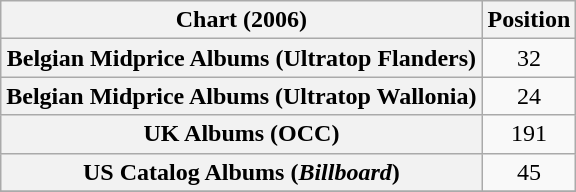<table class="wikitable plainrowheaders" style="text-align:center">
<tr>
<th scope="col">Chart (2006)</th>
<th scope="col">Position</th>
</tr>
<tr>
<th scope="row">Belgian Midprice Albums (Ultratop Flanders)</th>
<td>32</td>
</tr>
<tr>
<th scope="row">Belgian Midprice Albums (Ultratop Wallonia)</th>
<td>24</td>
</tr>
<tr>
<th scope="row">UK Albums (OCC)</th>
<td>191</td>
</tr>
<tr>
<th scope="row">US Catalog Albums (<em>Billboard</em>)</th>
<td>45</td>
</tr>
<tr>
</tr>
</table>
